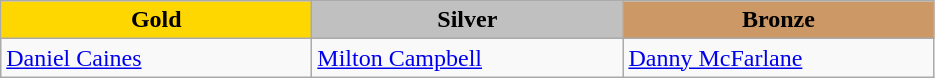<table class="wikitable" style="text-align:left">
<tr align="center">
<td width=200 bgcolor=gold><strong>Gold</strong></td>
<td width=200 bgcolor=silver><strong>Silver</strong></td>
<td width=200 bgcolor=CC9966><strong>Bronze</strong></td>
</tr>
<tr>
<td><a href='#'>Daniel Caines</a><br><em></em></td>
<td><a href='#'>Milton Campbell</a><br><em></em></td>
<td><a href='#'>Danny McFarlane</a><br><em></em></td>
</tr>
</table>
